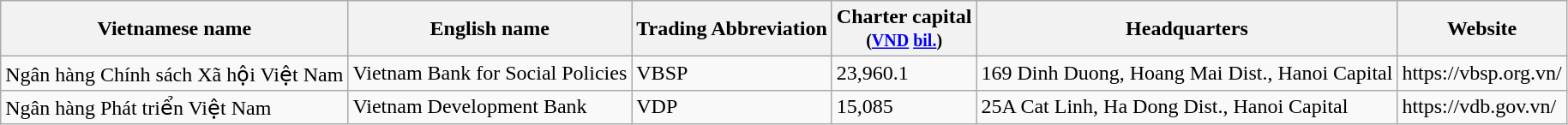<table class="wikitable sortable">
<tr>
<th>Vietnamese name</th>
<th>English name</th>
<th>Trading Abbreviation</th>
<th>Charter capital<br><small>(<a href='#'>VND</a> <a href='#'>bil.</a>)</small></th>
<th>Headquarters</th>
<th>Website</th>
</tr>
<tr>
<td>Ngân hàng Chính sách Xã hội Việt Nam</td>
<td>Vietnam Bank for Social Policies</td>
<td>VBSP</td>
<td>23,960.1</td>
<td>169 Dinh Duong, Hoang Mai Dist., Hanoi Capital</td>
<td>https://vbsp.org.vn/</td>
</tr>
<tr>
<td>Ngân hàng Phát triển Việt Nam</td>
<td>Vietnam Development Bank</td>
<td>VDP</td>
<td>15,085</td>
<td>25A Cat Linh, Ha Dong Dist., Hanoi Capital</td>
<td>https://vdb.gov.vn/</td>
</tr>
</table>
